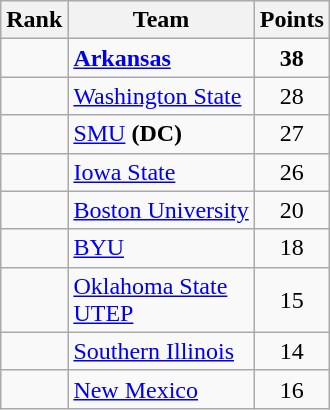<table class="wikitable sortable" style="text-align:center">
<tr>
<th>Rank</th>
<th>Team</th>
<th>Points</th>
</tr>
<tr>
<td></td>
<td align="left"><strong><a href='#'>Arkansas</a></strong></td>
<td><strong>38</strong></td>
</tr>
<tr>
<td></td>
<td align="left"><a href='#'>Washington State</a></td>
<td>28</td>
</tr>
<tr>
<td></td>
<td align="left"><a href='#'>SMU</a> <strong>(DC)</strong></td>
<td>27</td>
</tr>
<tr>
<td></td>
<td align="left"><a href='#'>Iowa State</a></td>
<td>26</td>
</tr>
<tr>
<td></td>
<td align="left"><a href='#'>Boston University</a></td>
<td>20</td>
</tr>
<tr>
<td></td>
<td align="left"><a href='#'>BYU</a></td>
<td>18</td>
</tr>
<tr>
<td></td>
<td align="left"><a href='#'>Oklahoma State</a><br><a href='#'>UTEP</a></td>
<td>15</td>
</tr>
<tr>
<td></td>
<td align="left"><a href='#'>Southern Illinois</a></td>
<td>14</td>
</tr>
<tr>
<td></td>
<td align="left"><a href='#'>New Mexico</a></td>
<td>16</td>
</tr>
</table>
